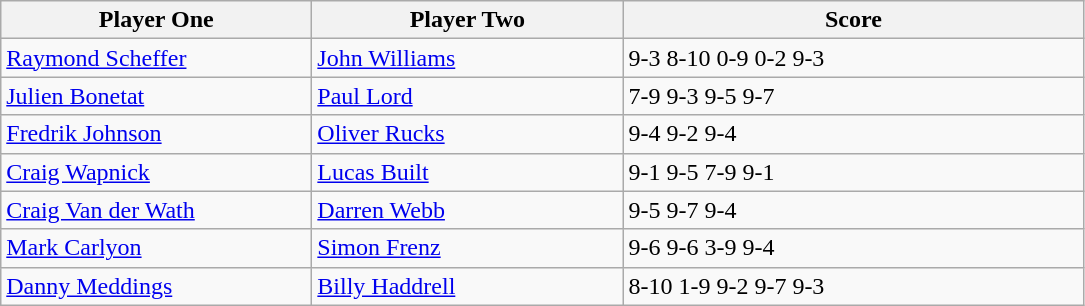<table class="wikitable">
<tr>
<th width=200>Player One</th>
<th width=200>Player Two</th>
<th width=300>Score</th>
</tr>
<tr>
<td> <a href='#'>Raymond Scheffer</a></td>
<td> <a href='#'>John Williams</a></td>
<td>9-3 8-10 0-9 0-2 9-3</td>
</tr>
<tr>
<td> <a href='#'>Julien Bonetat</a></td>
<td> <a href='#'>Paul Lord</a></td>
<td>7-9 9-3 9-5 9-7</td>
</tr>
<tr>
<td> <a href='#'>Fredrik Johnson</a></td>
<td> <a href='#'>Oliver Rucks</a></td>
<td>9-4 9-2 9-4</td>
</tr>
<tr>
<td> <a href='#'>Craig Wapnick</a></td>
<td> <a href='#'>Lucas Built</a></td>
<td>9-1 9-5 7-9 9-1</td>
</tr>
<tr>
<td> <a href='#'>Craig Van der Wath</a></td>
<td> <a href='#'>Darren Webb</a></td>
<td>9-5 9-7 9-4</td>
</tr>
<tr>
<td> <a href='#'>Mark Carlyon</a></td>
<td> <a href='#'>Simon Frenz</a></td>
<td>9-6 9-6 3-9 9-4</td>
</tr>
<tr>
<td> <a href='#'>Danny Meddings</a></td>
<td> <a href='#'>Billy Haddrell</a></td>
<td>8-10 1-9 9-2 9-7 9-3</td>
</tr>
</table>
